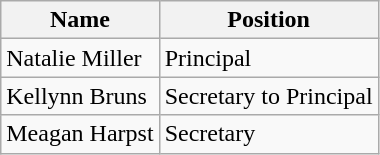<table class="wikitable">
<tr>
<th>Name</th>
<th>Position</th>
</tr>
<tr>
<td>Natalie Miller</td>
<td>Principal</td>
</tr>
<tr>
<td>Kellynn Bruns</td>
<td>Secretary to Principal</td>
</tr>
<tr>
<td>Meagan Harpst</td>
<td>Secretary</td>
</tr>
</table>
